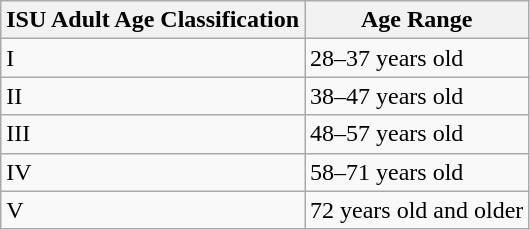<table class="wikitable">
<tr>
<th>ISU Adult Age Classification</th>
<th>Age Range</th>
</tr>
<tr>
<td>I</td>
<td>28–37 years old</td>
</tr>
<tr>
<td>II</td>
<td>38–47 years old</td>
</tr>
<tr>
<td>III</td>
<td>48–57 years old</td>
</tr>
<tr>
<td>IV</td>
<td>58–71 years old</td>
</tr>
<tr>
<td>V</td>
<td>72 years old and older</td>
</tr>
</table>
